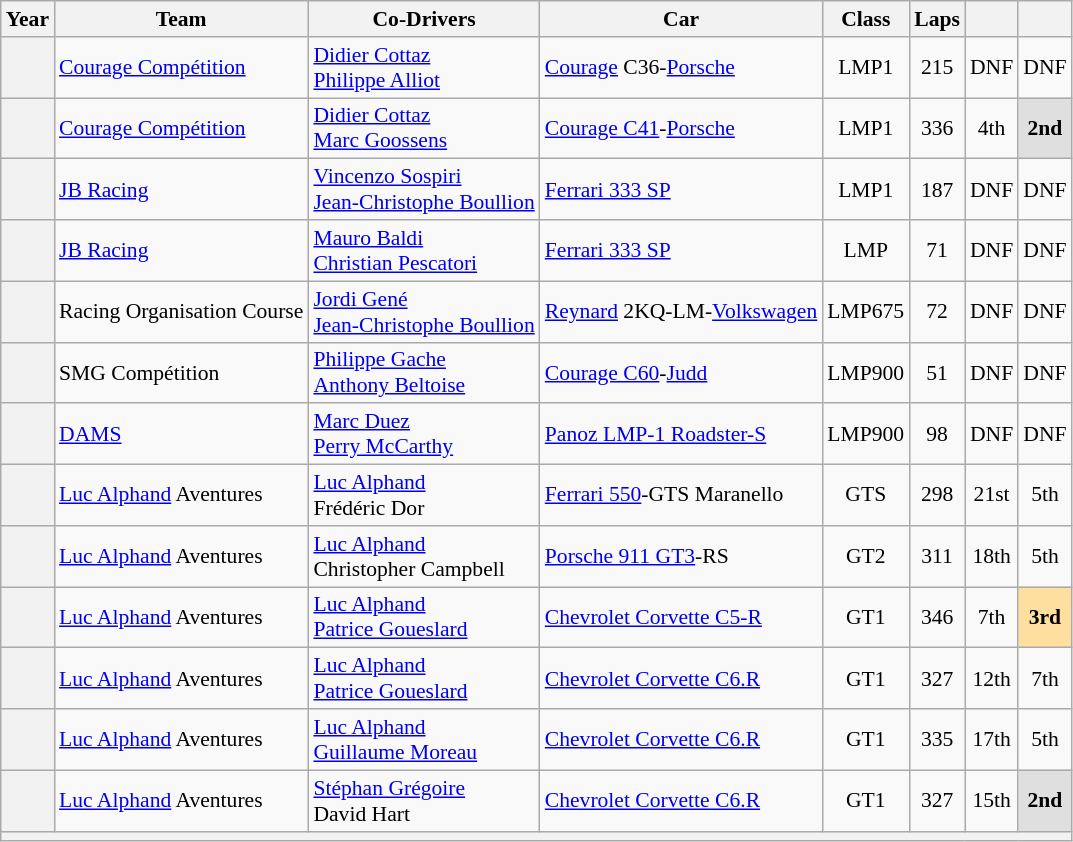<table class="wikitable" style="text-align:center; font-size:90%">
<tr>
<th>Year</th>
<th>Team</th>
<th>Co-Drivers</th>
<th>Car</th>
<th>Class</th>
<th>Laps</th>
<th></th>
<th></th>
</tr>
<tr>
<th></th>
<td align="left"> <a href='#'>Courage Compétition</a></td>
<td align="left"> <a href='#'>Didier Cottaz</a><br> <a href='#'>Philippe Alliot</a></td>
<td align="left"><a href='#'>Courage</a> C36-<a href='#'>Porsche</a></td>
<td>LMP1</td>
<td>215</td>
<td>DNF</td>
<td>DNF</td>
</tr>
<tr>
<th></th>
<td align="left"> <a href='#'>Courage Compétition</a></td>
<td align="left"> <a href='#'>Didier Cottaz</a><br> <a href='#'>Marc Goossens</a></td>
<td align="left"><a href='#'>Courage C41</a>-<a href='#'>Porsche</a></td>
<td>LMP1</td>
<td>336</td>
<td>4th</td>
<td style="background:#DFDFDF;"><strong>2nd</strong></td>
</tr>
<tr>
<th></th>
<td align="left"> <a href='#'>JB Racing</a></td>
<td align="left"> <a href='#'>Vincenzo Sospiri</a><br> <a href='#'>Jean-Christophe Boullion</a></td>
<td align="left"><a href='#'>Ferrari 333 SP</a></td>
<td>LMP1</td>
<td>187</td>
<td>DNF</td>
<td>DNF</td>
</tr>
<tr>
<th></th>
<td align="left"> <a href='#'>JB Racing</a></td>
<td align="left"> <a href='#'>Mauro Baldi</a><br> <a href='#'>Christian Pescatori</a></td>
<td align="left"><a href='#'>Ferrari 333 SP</a></td>
<td>LMP</td>
<td>71</td>
<td>DNF</td>
<td>DNF</td>
</tr>
<tr>
<th></th>
<td align="left"> Racing Organisation Course</td>
<td align="left"> <a href='#'>Jordi Gené</a><br> <a href='#'>Jean-Christophe Boullion</a></td>
<td align="left"><a href='#'>Reynard</a> 2KQ-LM-<a href='#'>Volkswagen</a></td>
<td>LMP675</td>
<td>72</td>
<td>DNF</td>
<td>DNF</td>
</tr>
<tr>
<th></th>
<td align="left"> SMG Compétition</td>
<td align="left"> <a href='#'>Philippe Gache</a><br> <a href='#'>Anthony Beltoise</a></td>
<td align="left"><a href='#'>Courage C60</a>-<a href='#'>Judd</a></td>
<td>LMP900</td>
<td>51</td>
<td>DNF</td>
<td>DNF</td>
</tr>
<tr>
<th></th>
<td align="left"> <a href='#'>DAMS</a></td>
<td align="left"> <a href='#'>Marc Duez</a><br> <a href='#'>Perry McCarthy</a></td>
<td align="left"><a href='#'>Panoz LMP-1 Roadster-S</a></td>
<td>LMP900</td>
<td>98</td>
<td>DNF</td>
<td>DNF</td>
</tr>
<tr>
<th></th>
<td align="left"> <a href='#'>Luc Alphand</a> Aventures</td>
<td align="left"> <a href='#'>Luc Alphand</a><br> Frédéric Dor</td>
<td align="left"><a href='#'>Ferrari 550</a>-GTS Maranello</td>
<td>GTS</td>
<td>298</td>
<td>21st</td>
<td>5th</td>
</tr>
<tr>
<th></th>
<td align="left"> <a href='#'>Luc Alphand</a> Aventures</td>
<td align="left"> <a href='#'>Luc Alphand</a><br> Christopher Campbell</td>
<td align="left"><a href='#'>Porsche 911 GT3</a>-RS</td>
<td>GT2</td>
<td>311</td>
<td>18th</td>
<td>5th</td>
</tr>
<tr>
<th></th>
<td align="left"> <a href='#'>Luc Alphand</a> Aventures</td>
<td align="left"> <a href='#'>Luc Alphand</a><br> <a href='#'>Patrice Goueslard</a></td>
<td align="left"><a href='#'>Chevrolet Corvette C5-R</a></td>
<td>GT1</td>
<td>346</td>
<td>7th</td>
<td style="background:#FFDF9F;"><strong>3rd</strong></td>
</tr>
<tr>
<th></th>
<td align="left"> <a href='#'>Luc Alphand</a> Aventures</td>
<td align="left"> <a href='#'>Luc Alphand</a><br> <a href='#'>Patrice Goueslard</a></td>
<td align="left"><a href='#'>Chevrolet Corvette C6.R</a></td>
<td>GT1</td>
<td>327</td>
<td>12th</td>
<td>7th</td>
</tr>
<tr>
<th></th>
<td align="left"> <a href='#'>Luc Alphand</a> Aventures</td>
<td align="left"> <a href='#'>Luc Alphand</a><br> <a href='#'>Guillaume Moreau</a></td>
<td align="left"><a href='#'>Chevrolet Corvette C6.R</a></td>
<td>GT1</td>
<td>335</td>
<td>17th</td>
<td>5th</td>
</tr>
<tr>
<th></th>
<td align="left"> <a href='#'>Luc Alphand</a> Aventures</td>
<td align="left"> <a href='#'>Stéphan Grégoire</a><br> David Hart</td>
<td align="left"><a href='#'>Chevrolet Corvette C6.R</a></td>
<td>GT1</td>
<td>327</td>
<td>15th</td>
<td style="background:#DFDFDF;"><strong>2nd</strong></td>
</tr>
<tr>
<th colspan="8"></th>
</tr>
</table>
